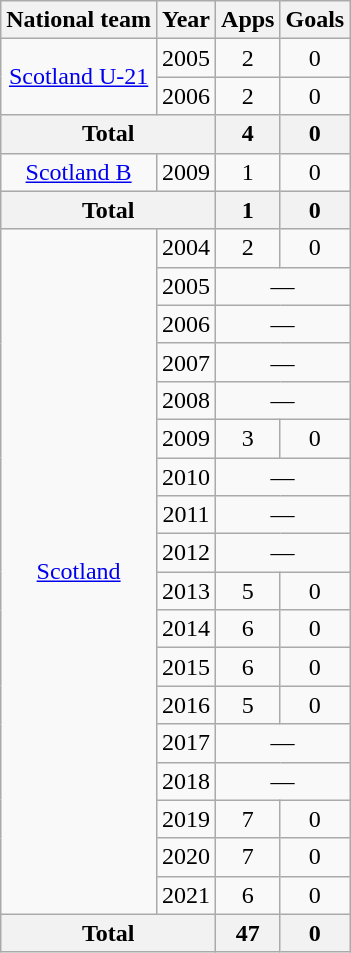<table class="wikitable" style="text-align:center">
<tr>
<th>National team</th>
<th>Year</th>
<th>Apps</th>
<th>Goals</th>
</tr>
<tr>
<td rowspan="2"><a href='#'>Scotland U-21</a></td>
<td>2005</td>
<td>2</td>
<td>0</td>
</tr>
<tr>
<td>2006</td>
<td>2</td>
<td>0</td>
</tr>
<tr>
<th colspan="2">Total</th>
<th>4</th>
<th>0</th>
</tr>
<tr>
<td><a href='#'>Scotland B</a></td>
<td>2009</td>
<td>1</td>
<td>0</td>
</tr>
<tr>
<th colspan="2">Total</th>
<th>1</th>
<th>0</th>
</tr>
<tr>
<td rowspan="18"><a href='#'>Scotland</a></td>
<td>2004</td>
<td>2</td>
<td>0</td>
</tr>
<tr>
<td>2005</td>
<td colspan="2">—</td>
</tr>
<tr>
<td>2006</td>
<td colspan="2">—</td>
</tr>
<tr>
<td>2007</td>
<td colspan="2">—</td>
</tr>
<tr>
<td>2008</td>
<td colspan="2">—</td>
</tr>
<tr>
<td>2009</td>
<td>3</td>
<td>0</td>
</tr>
<tr>
<td>2010</td>
<td colspan="2">—</td>
</tr>
<tr>
<td>2011</td>
<td colspan="2">—</td>
</tr>
<tr>
<td>2012</td>
<td colspan="2">—</td>
</tr>
<tr>
<td>2013</td>
<td>5</td>
<td>0</td>
</tr>
<tr>
<td>2014</td>
<td>6</td>
<td>0</td>
</tr>
<tr>
<td>2015</td>
<td>6</td>
<td>0</td>
</tr>
<tr>
<td>2016</td>
<td>5</td>
<td>0</td>
</tr>
<tr>
<td>2017</td>
<td colspan="2">—</td>
</tr>
<tr>
<td>2018</td>
<td colspan="2">—</td>
</tr>
<tr>
<td>2019</td>
<td>7</td>
<td>0</td>
</tr>
<tr>
<td>2020</td>
<td>7</td>
<td>0</td>
</tr>
<tr>
<td>2021</td>
<td>6</td>
<td>0</td>
</tr>
<tr>
<th colspan="2">Total</th>
<th>47</th>
<th>0</th>
</tr>
</table>
